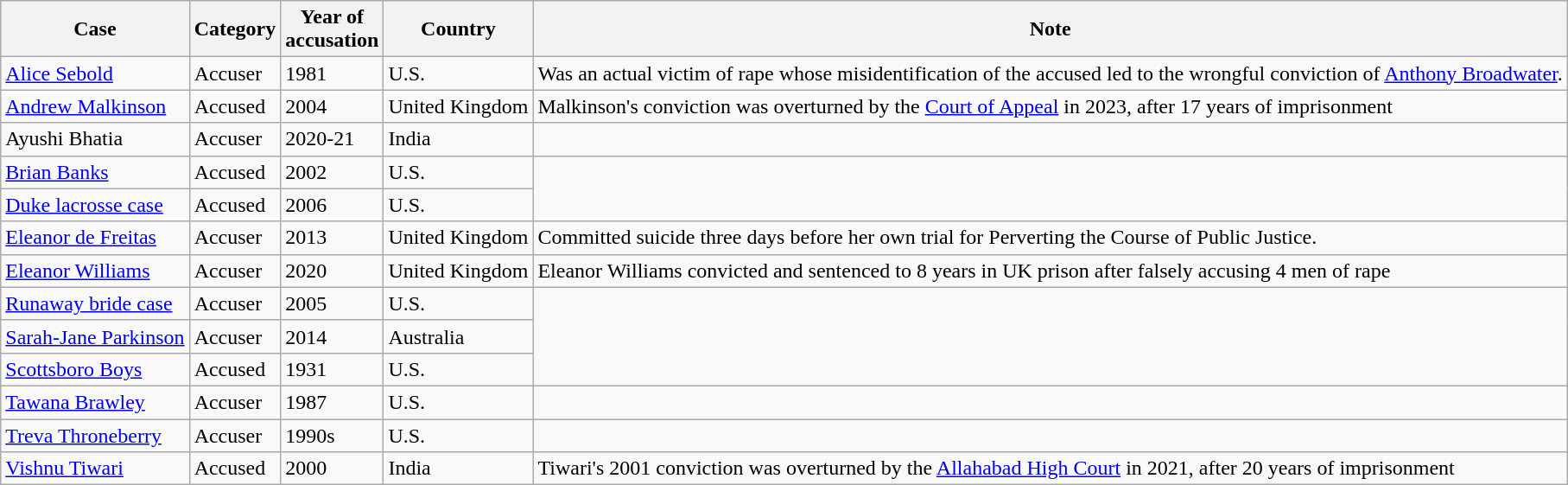<table class="wikitable sortable">
<tr>
<th>Case</th>
<th>Category</th>
<th>Year of <br> accusation</th>
<th>Country</th>
<th>Note</th>
</tr>
<tr>
<td><a href='#'>Alice Sebold</a></td>
<td>Accuser</td>
<td>1981</td>
<td>U.S.</td>
<td>Was an actual victim of rape whose misidentification of the accused led to the wrongful conviction of <a href='#'>Anthony Broadwater</a>.</td>
</tr>
<tr>
<td><a href='#'>Andrew Malkinson</a></td>
<td>Accused</td>
<td>2004</td>
<td>United Kingdom</td>
<td>Malkinson's conviction was overturned by the <a href='#'>Court of Appeal</a> in 2023, after 17 years of imprisonment</td>
</tr>
<tr>
<td>Ayushi Bhatia</td>
<td>Accuser</td>
<td>2020-21</td>
<td>India</td>
<td></td>
</tr>
<tr>
<td><a href='#'>Brian Banks</a></td>
<td>Accused</td>
<td>2002</td>
<td>U.S.</td>
</tr>
<tr>
<td><a href='#'>Duke lacrosse case</a></td>
<td>Accused</td>
<td>2006</td>
<td>U.S.</td>
</tr>
<tr>
<td><a href='#'>Eleanor de Freitas</a></td>
<td>Accuser</td>
<td>2013</td>
<td>United Kingdom</td>
<td>Committed suicide three days before her own trial for Perverting the Course of Public Justice.</td>
</tr>
<tr>
<td><a href='#'>Eleanor Williams</a></td>
<td>Accuser</td>
<td>2020</td>
<td>United Kingdom</td>
<td>Eleanor Williams convicted and sentenced to 8 years in UK prison after falsely accusing 4 men of rape</td>
</tr>
<tr>
<td><a href='#'>Runaway bride case</a></td>
<td>Accuser</td>
<td>2005</td>
<td>U.S.</td>
</tr>
<tr>
<td><a href='#'>Sarah-Jane Parkinson</a></td>
<td>Accuser</td>
<td>2014</td>
<td>Australia</td>
</tr>
<tr>
<td><a href='#'>Scottsboro Boys</a></td>
<td>Accused</td>
<td>1931</td>
<td>U.S.</td>
</tr>
<tr>
<td><a href='#'>Tawana Brawley</a></td>
<td>Accuser</td>
<td>1987</td>
<td>U.S.</td>
<td></td>
</tr>
<tr>
<td><a href='#'>Treva Throneberry</a></td>
<td>Accuser</td>
<td>1990s</td>
<td>U.S.</td>
</tr>
<tr>
<td><a href='#'>Vishnu Tiwari</a></td>
<td>Accused</td>
<td>2000</td>
<td>India</td>
<td>Tiwari's 2001 conviction was overturned by the <a href='#'>Allahabad High Court</a> in 2021, after 20 years of imprisonment</td>
</tr>
</table>
